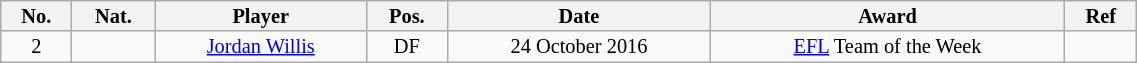<table class="wikitable sortable alternance" style="font-size:85%; text-align:center; line-height:14px; width:60%;">
<tr>
<th>No.</th>
<th>Nat.</th>
<th>Player</th>
<th>Pos.</th>
<th>Date</th>
<th>Award</th>
<th>Ref</th>
</tr>
<tr>
<td>2</td>
<td></td>
<td><a href='#'>Jordan Willis</a></td>
<td>DF</td>
<td>24 October 2016</td>
<td><a href='#'>EFL</a> Team of the Week</td>
<td></td>
</tr>
</table>
